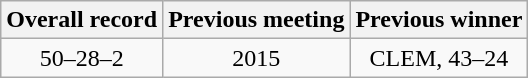<table class="wikitable" style="text-align:center">
<tr>
<th>Overall record</th>
<th>Previous meeting</th>
<th>Previous winner</th>
</tr>
<tr>
<td>50–28–2</td>
<td>2015</td>
<td>CLEM, 43–24</td>
</tr>
</table>
